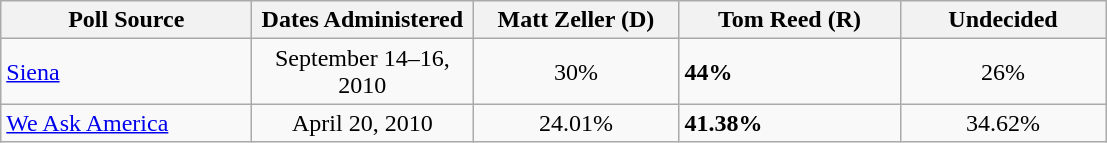<table class="wikitable">
<tr style="vertical-align:bottom;">
<th style="width:160px;">Poll Source</th>
<th style="width:140px;">Dates Administered</th>
<th style="width:130px;">Matt Zeller (D)</th>
<th style="width:140px;">Tom Reed (R)</th>
<th style="width:130px;">Undecided</th>
</tr>
<tr>
<td><a href='#'>Siena</a></td>
<td style="text-align:center;">September 14–16, 2010</td>
<td style="text-align:center;">30%</td>
<td><strong>44%</strong></td>
<td style="text-align:center;">26%</td>
</tr>
<tr>
<td><a href='#'>We Ask America</a></td>
<td style="text-align:center;">April 20, 2010</td>
<td style="text-align:center;">24.01%</td>
<td><strong>41.38%</strong></td>
<td style="text-align:center;">34.62%</td>
</tr>
</table>
